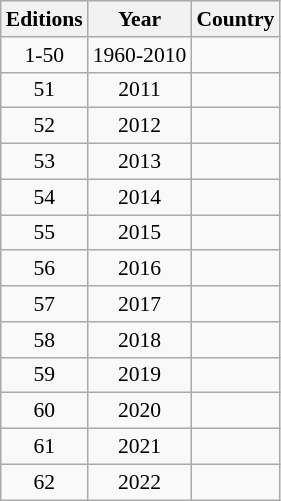<table class="wikitable" style="font-size:90%">
<tr>
<th>Editions</th>
<th>Year</th>
<th>Country</th>
</tr>
<tr>
<td align="center">1-50</td>
<td align="center">1960-2010</td>
<td align="left"></td>
</tr>
<tr>
<td align="center">51</td>
<td align="center">2011</td>
<td align="left"></td>
</tr>
<tr>
<td align="center">52</td>
<td align="center">2012</td>
<td align="left"></td>
</tr>
<tr>
<td align="center">53</td>
<td align="center">2013</td>
<td align="left"></td>
</tr>
<tr>
<td align="center">54</td>
<td align="center">2014</td>
<td align="left"></td>
</tr>
<tr>
<td align="center">55</td>
<td align="center">2015</td>
<td align="left"></td>
</tr>
<tr>
<td align="center">56</td>
<td align="center">2016</td>
<td align="left"></td>
</tr>
<tr>
<td align="center">57</td>
<td align="center">2017</td>
<td align="left"></td>
</tr>
<tr>
<td align="center">58</td>
<td align="center">2018</td>
<td align="left"></td>
</tr>
<tr>
<td align="center">59</td>
<td align="center">2019</td>
<td align="left"></td>
</tr>
<tr>
<td align="center">60</td>
<td align="center">2020</td>
<td align="left"></td>
</tr>
<tr>
<td align="center">61</td>
<td align="center">2021</td>
<td align="left"></td>
</tr>
<tr>
<td align="center">62</td>
<td align="center">2022</td>
<td align="left"></td>
</tr>
</table>
